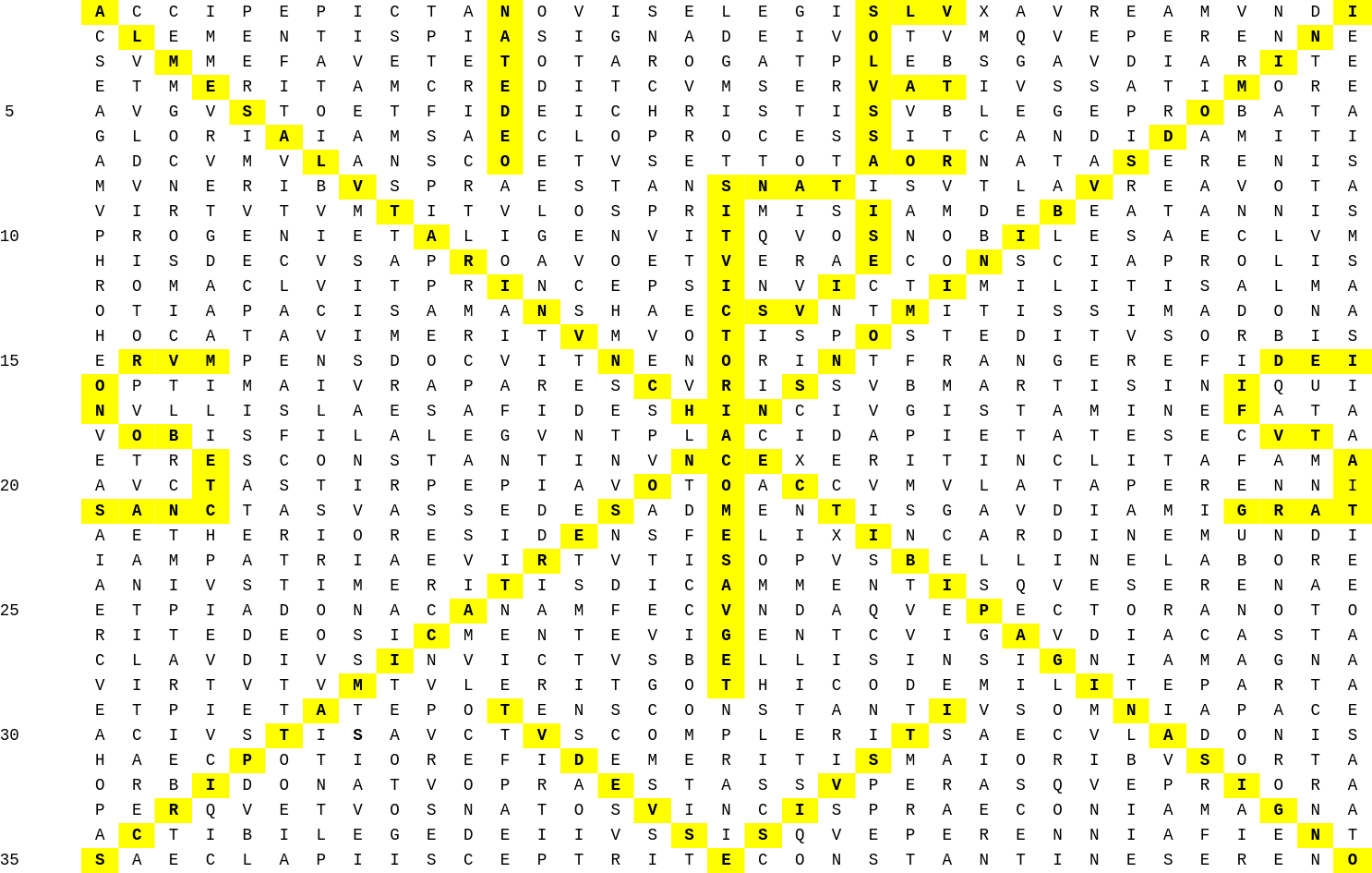<table width="80%" border="0" align="center" cellpadding="2" cellspacing="0" style="text-align:center; font-size:90%; font-family:monospace;">
<tr>
<td width="21"> </td>
<td width="5"> </td>
<td width="8" bgcolor="#FFFF00"><span><strong>A</strong></span></td>
<td width="8">C</td>
<td width="8">C</td>
<td width="8">I</td>
<td width="8">P</td>
<td width="8">E</td>
<td width="8">P</td>
<td width="8">I</td>
<td width="8">C</td>
<td width="8">T</td>
<td width="8">A</td>
<td width="8" bgcolor="#FFFF00"><span><strong>N</strong></span></td>
<td width="8">O</td>
<td width="8">V</td>
<td width="8">I</td>
<td width="8">S</td>
<td width="8">E</td>
<td width="8">L</td>
<td width="8">E</td>
<td width="8">G</td>
<td width="8">I</td>
<td width="8" bgcolor="#FFFF00"><span><strong>S</strong></span></td>
<td width="8" bgcolor="#FFFF00"><span><strong>L</strong></span></td>
<td width="8" bgcolor="#FFFF00"><span><strong>V</strong></span></td>
<td width="8">X</td>
<td width="8">A</td>
<td width="8">V</td>
<td width="8">R</td>
<td width="8">E</td>
<td width="8">A</td>
<td width="8">M</td>
<td width="8">V</td>
<td width="8">N</td>
<td width="8">D</td>
<td width="8" bgcolor="#FFFF00"><span><strong>I</strong></span></td>
</tr>
<tr>
<td> </td>
<td> </td>
<td>C</td>
<td bgcolor="#FFFF00"><span><strong>L</strong></span></td>
<td>E</td>
<td>M</td>
<td>E</td>
<td>N</td>
<td>T</td>
<td>I</td>
<td>S</td>
<td>P</td>
<td>I</td>
<td bgcolor="#FFFF00"><span><strong>A</strong></span></td>
<td>S</td>
<td>I</td>
<td>G</td>
<td>N</td>
<td>A</td>
<td>D</td>
<td>E</td>
<td>I</td>
<td>V</td>
<td bgcolor="#FFFF00"><span><strong>O</strong></span></td>
<td>T</td>
<td>V</td>
<td>M</td>
<td>Q</td>
<td>V</td>
<td>E</td>
<td>P</td>
<td>E</td>
<td>R</td>
<td>E</td>
<td>N</td>
<td bgcolor="#FFFF00"><span><strong>N</strong></span></td>
<td>E</td>
</tr>
<tr>
<td> </td>
<td> </td>
<td>S</td>
<td>V</td>
<td bgcolor="#FFFF00"><span><strong>M</strong></span></td>
<td>M</td>
<td>E</td>
<td>F</td>
<td>A</td>
<td>V</td>
<td>E</td>
<td>T</td>
<td>E</td>
<td bgcolor="#FFFF00"><span><strong>T</strong></span></td>
<td>O</td>
<td>T</td>
<td>A</td>
<td>R</td>
<td>O</td>
<td>G</td>
<td>A</td>
<td>T</td>
<td>P</td>
<td bgcolor="#FFFF00"><span><strong>L</strong></span></td>
<td>E</td>
<td>B</td>
<td>S</td>
<td>G</td>
<td>A</td>
<td>V</td>
<td>D</td>
<td>I</td>
<td>A</td>
<td>R</td>
<td bgcolor="#FFFF00"><span><strong>I</strong></span></td>
<td>T</td>
<td>E</td>
</tr>
<tr>
<td> </td>
<td> </td>
<td>E</td>
<td>T</td>
<td>M</td>
<td bgcolor="#FFFF00"><span><strong>E</strong></span></td>
<td>R</td>
<td>I</td>
<td>T</td>
<td>A</td>
<td>M</td>
<td>C</td>
<td>R</td>
<td bgcolor="#FFFF00"><span><strong>E</strong></span></td>
<td>D</td>
<td>I</td>
<td>T</td>
<td>C</td>
<td>V</td>
<td>M</td>
<td>S</td>
<td>E</td>
<td>R</td>
<td bgcolor="#FFFF00"><span><strong>V</strong></span></td>
<td bgcolor="#FFFF00"><span><strong>A</strong></span></td>
<td bgcolor="#FFFF00"><span><strong>T</strong></span></td>
<td>I</td>
<td>V</td>
<td>S</td>
<td>S</td>
<td>A</td>
<td>T</td>
<td>I</td>
<td bgcolor="#FFFF00"><span><strong>M</strong></span></td>
<td>O</td>
<td>R</td>
<td>E</td>
</tr>
<tr>
<td>5</td>
<td> </td>
<td>A</td>
<td>V</td>
<td>G</td>
<td>V</td>
<td bgcolor="#FFFF00"><span><strong>S</strong></span></td>
<td>T</td>
<td>O</td>
<td>E</td>
<td>T</td>
<td>F</td>
<td>I</td>
<td bgcolor="#FFFF00"><span><strong>D</strong></span></td>
<td>E</td>
<td>I</td>
<td>C</td>
<td>H</td>
<td>R</td>
<td>I</td>
<td>S</td>
<td>T</td>
<td>I</td>
<td bgcolor="#FFFF00"><span><strong>S</strong></span></td>
<td>V</td>
<td>B</td>
<td>L</td>
<td>E</td>
<td>G</td>
<td>E</td>
<td>P</td>
<td>R</td>
<td bgcolor="#FFFF00"><span><strong>O</strong></span></td>
<td>B</td>
<td>A</td>
<td>T</td>
<td>A</td>
</tr>
<tr>
<td> </td>
<td> </td>
<td>G</td>
<td>L</td>
<td>O</td>
<td>R</td>
<td>I</td>
<td bgcolor="#FFFF00"><span><strong>A</strong></span></td>
<td>I</td>
<td>A</td>
<td>M</td>
<td>S</td>
<td>A</td>
<td bgcolor="#FFFF00"><strong><span>E</span></strong></td>
<td>C</td>
<td>L</td>
<td>O</td>
<td>P</td>
<td>R</td>
<td>O</td>
<td>C</td>
<td>E</td>
<td>S</td>
<td bgcolor="#FFFF00"><strong><span>S</span></strong></td>
<td>I</td>
<td>T</td>
<td>C</td>
<td>A</td>
<td>N</td>
<td>D</td>
<td>I</td>
<td bgcolor="#FFFF00"><span><strong>D</strong></span></td>
<td>A</td>
<td>M</td>
<td>I</td>
<td>T</td>
<td>I</td>
</tr>
<tr>
<td> </td>
<td> </td>
<td>A</td>
<td>D</td>
<td>C</td>
<td>V</td>
<td>M</td>
<td>V</td>
<td bgcolor="#FFFF00"><span><strong>L</strong></span></td>
<td>A</td>
<td>N</td>
<td>S</td>
<td>C</td>
<td bgcolor="#FFFF00"><span><strong>O</strong></span></td>
<td>E</td>
<td>T</td>
<td>V</td>
<td>S</td>
<td>E</td>
<td>T</td>
<td>T</td>
<td>O</td>
<td>T</td>
<td bgcolor="#FFFF00"><span><strong>A</strong></span></td>
<td bgcolor="#FFFF00"><span><strong>O</strong></span></td>
<td bgcolor="#FFFF00"><span><strong>R</strong></span></td>
<td>N</td>
<td>A</td>
<td>T</td>
<td>A</td>
<td bgcolor="#FFFF00"><span><strong>S</strong></span></td>
<td>E</td>
<td>R</td>
<td>E</td>
<td>N</td>
<td>I</td>
<td>S</td>
</tr>
<tr>
<td> </td>
<td> </td>
<td>M</td>
<td>V</td>
<td>N</td>
<td>E</td>
<td>R</td>
<td>I</td>
<td>B</td>
<td bgcolor="#FFFF00"><span><strong>V</strong></span></td>
<td>S</td>
<td>P</td>
<td>R</td>
<td>A</td>
<td>E</td>
<td>S</td>
<td>T</td>
<td>A</td>
<td>N</td>
<td bgcolor="#FFFF00"><span><strong>S</strong></span></td>
<td bgcolor="#FFFF00"><span><strong>N</strong></span></td>
<td bgcolor="#FFFF00"><span><strong>A</strong></span></td>
<td bgcolor="#FFFF00"><span><strong>T</strong></span></td>
<td>I</td>
<td>S</td>
<td>V</td>
<td>T</td>
<td>L</td>
<td>A</td>
<td bgcolor="#FFFF00"><span><strong>V</strong></span></td>
<td>R</td>
<td>E</td>
<td>A</td>
<td>V</td>
<td>O</td>
<td>T</td>
<td>A</td>
</tr>
<tr>
<td> </td>
<td> </td>
<td>V</td>
<td>I</td>
<td>R</td>
<td>T</td>
<td>V</td>
<td>T</td>
<td>V</td>
<td>M</td>
<td bgcolor="#FFFF00"><span><strong>T</strong></span></td>
<td>I</td>
<td>T</td>
<td>V</td>
<td>L</td>
<td>O</td>
<td>S</td>
<td>P</td>
<td>R</td>
<td bgcolor="#FFFF00"><span><strong>I</strong></span></td>
<td>M</td>
<td>I</td>
<td>S</td>
<td bgcolor="#FFFF00"><span><strong>I</strong></span></td>
<td>A</td>
<td>M</td>
<td>D</td>
<td>E</td>
<td bgcolor="#FFFF00"><span><strong>B</strong></span></td>
<td>E</td>
<td>A</td>
<td>T</td>
<td>A</td>
<td>N</td>
<td>N</td>
<td>I</td>
<td>S</td>
</tr>
<tr>
<td>10</td>
<td> </td>
<td>P</td>
<td>R</td>
<td>O</td>
<td>G</td>
<td>E</td>
<td>N</td>
<td>I</td>
<td>E</td>
<td>T</td>
<td bgcolor="#FFFF00"><span><strong>A</strong></span></td>
<td>L</td>
<td>I</td>
<td>G</td>
<td>E</td>
<td>N</td>
<td>V</td>
<td>I</td>
<td bgcolor="#FFFF00"><span><strong>T</strong></span></td>
<td>Q</td>
<td>V</td>
<td>O</td>
<td bgcolor="#FFFF00"><span><strong>S</strong></span></td>
<td>N</td>
<td>O</td>
<td>B</td>
<td bgcolor="#FFFF00"><span><strong>I</strong></span></td>
<td>L</td>
<td>E</td>
<td>S</td>
<td>A</td>
<td>E</td>
<td>C</td>
<td>L</td>
<td>V</td>
<td>M</td>
</tr>
<tr>
<td> </td>
<td> </td>
<td>H</td>
<td>I</td>
<td>S</td>
<td>D</td>
<td>E</td>
<td>C</td>
<td>V</td>
<td>S</td>
<td>A</td>
<td>P</td>
<td bgcolor="#FFFF00"><span><strong>R</strong></span></td>
<td>O</td>
<td>A</td>
<td>V</td>
<td>O</td>
<td>E</td>
<td>T</td>
<td bgcolor="#FFFF00"><span><strong>V</strong></span></td>
<td>E</td>
<td>R</td>
<td>A</td>
<td bgcolor="#FFFF00"><span><strong>E</strong></span></td>
<td>C</td>
<td>O</td>
<td bgcolor="#FFFF00"><span><strong>N</strong></span></td>
<td>S</td>
<td>C</td>
<td>I</td>
<td>A</td>
<td>P</td>
<td>R</td>
<td>O</td>
<td>L</td>
<td>I</td>
<td>S</td>
</tr>
<tr>
<td> </td>
<td> </td>
<td>R</td>
<td>O</td>
<td>M</td>
<td>A</td>
<td>C</td>
<td>L</td>
<td>V</td>
<td>I</td>
<td>T</td>
<td>P</td>
<td>R</td>
<td bgcolor="#FFFF00"><span><strong>I</strong></span></td>
<td>N</td>
<td>C</td>
<td>E</td>
<td>P</td>
<td>S</td>
<td bgcolor="#FFFF00"><span><strong>I</strong></span></td>
<td>N</td>
<td>V</td>
<td bgcolor="#FFFF00"><span><strong>I</strong></span></td>
<td>C</td>
<td>T</td>
<td bgcolor="#FFFF00"><span><strong>I</strong></span></td>
<td>M</td>
<td>I</td>
<td>L</td>
<td>I</td>
<td>T</td>
<td>I</td>
<td>S</td>
<td>A</td>
<td>L</td>
<td>M</td>
<td>A</td>
</tr>
<tr>
<td> </td>
<td> </td>
<td>O</td>
<td>T</td>
<td>I</td>
<td>A</td>
<td>P</td>
<td>A</td>
<td>C</td>
<td>I</td>
<td>S</td>
<td>A</td>
<td>M</td>
<td>A</td>
<td bgcolor="#FFFF00"><span><strong>N</strong></span></td>
<td>S</td>
<td>H</td>
<td>A</td>
<td>E</td>
<td bgcolor="#FFFF00"><span><strong>C</strong></span></td>
<td bgcolor="#FFFF00"><span><strong>S</strong></span></td>
<td bgcolor="#FFFF00"><strong><span>V</span></strong></td>
<td>N</td>
<td>T</td>
<td bgcolor="#FFFF00"><span><strong>M</strong></span></td>
<td>I</td>
<td>T</td>
<td>I</td>
<td>S</td>
<td>S</td>
<td>I</td>
<td>M</td>
<td>A</td>
<td>D</td>
<td>O</td>
<td>N</td>
<td>A</td>
</tr>
<tr>
<td> </td>
<td> </td>
<td>H</td>
<td>O</td>
<td>C</td>
<td>A</td>
<td>T</td>
<td>A</td>
<td>V</td>
<td>I</td>
<td>M</td>
<td>E</td>
<td>R</td>
<td>I</td>
<td>T</td>
<td bgcolor="#FFFF00"><span><strong>V</strong></span></td>
<td>M</td>
<td>V</td>
<td>O</td>
<td bgcolor="#FFFF00"><span><strong>T</strong></span></td>
<td>I</td>
<td>S</td>
<td>P</td>
<td bgcolor="#FFFF00"><span><strong>O</strong></span></td>
<td>S</td>
<td>T</td>
<td>E</td>
<td>D</td>
<td>I</td>
<td>T</td>
<td>V</td>
<td>S</td>
<td>O</td>
<td>R</td>
<td>B</td>
<td>I</td>
<td>S</td>
</tr>
<tr>
<td>15</td>
<td> </td>
<td>E</td>
<td bgcolor="#FFFF00"><span><strong>R</strong></span></td>
<td bgcolor="#FFFF00"><span><strong>V</strong></span></td>
<td bgcolor="#FFFF00"><span><strong>M</strong></span></td>
<td>P</td>
<td>E</td>
<td>N</td>
<td>S</td>
<td>D</td>
<td>O</td>
<td>C</td>
<td>V</td>
<td>I</td>
<td>T</td>
<td bgcolor="#FFFF00"><span><strong>N</strong></span></td>
<td>E</td>
<td>N</td>
<td bgcolor="#FFFF00"><span><strong>O</strong></span></td>
<td>R</td>
<td>I</td>
<td bgcolor="#FFFF00"><span><strong>N</strong></span></td>
<td>T</td>
<td>F</td>
<td>R</td>
<td>A</td>
<td>N</td>
<td>G</td>
<td>E</td>
<td>R</td>
<td>E</td>
<td>F</td>
<td>I</td>
<td bgcolor="#FFFF00"><span><strong>D</strong></span></td>
<td bgcolor="#FFFF00"><span><strong>E</strong></span></td>
<td bgcolor="#FFFF00"><span><strong>I</strong></span></td>
</tr>
<tr>
<td> </td>
<td> </td>
<td bgcolor="#FFFF00"><span><strong>O</strong></span></td>
<td>P</td>
<td>T</td>
<td>I</td>
<td>M</td>
<td>A</td>
<td>I</td>
<td>V</td>
<td>R</td>
<td>A</td>
<td>P</td>
<td>A</td>
<td>R</td>
<td>E</td>
<td>S</td>
<td bgcolor="#FFFF00"><span><strong>C</strong></span></td>
<td>V</td>
<td bgcolor="#FFFF00"><span><strong>R</strong></span></td>
<td>I</td>
<td bgcolor="#FFFF00"><span><strong>S</strong></span></td>
<td>S</td>
<td>V</td>
<td>B</td>
<td>M</td>
<td>A</td>
<td>R</td>
<td>T</td>
<td>I</td>
<td>S</td>
<td>I</td>
<td>N</td>
<td bgcolor="#FFFF00"><span><strong>I</strong></span></td>
<td>Q</td>
<td>U</td>
<td>I</td>
</tr>
<tr>
<td> </td>
<td> </td>
<td bgcolor="#FFFF00"><span><strong>N</strong></span></td>
<td>V</td>
<td>L</td>
<td>L</td>
<td>I</td>
<td>S</td>
<td>L</td>
<td>A</td>
<td>E</td>
<td>S</td>
<td>A</td>
<td>F</td>
<td>I</td>
<td>D</td>
<td>E</td>
<td>S</td>
<td bgcolor="#FFFF00"><span><strong>H</strong></span></td>
<td bgcolor="#FFFF00"><span><strong>I</strong></span></td>
<td bgcolor="#FFFF00"><span><strong>N</strong></span></td>
<td>C</td>
<td>I</td>
<td>V</td>
<td>G</td>
<td>I</td>
<td>S</td>
<td>T</td>
<td>A</td>
<td>M</td>
<td>I</td>
<td>N</td>
<td>E</td>
<td bgcolor="#FFFF00"><span><strong>F</strong></span></td>
<td>A</td>
<td>T</td>
<td>A</td>
</tr>
<tr>
<td> </td>
<td> </td>
<td>V</td>
<td bgcolor="#FFFF00"><span><strong>O</strong></span></td>
<td bgcolor="#FFFF00"><span><strong>B</strong></span></td>
<td>I</td>
<td>S</td>
<td>F</td>
<td>I</td>
<td>L</td>
<td>A</td>
<td>L</td>
<td>E</td>
<td>G</td>
<td>V</td>
<td>N</td>
<td>T</td>
<td>P</td>
<td>L</td>
<td bgcolor="#FFFF00"><span><strong>A</strong></span></td>
<td>C</td>
<td>I</td>
<td>D</td>
<td>A</td>
<td>P</td>
<td>I</td>
<td>E</td>
<td>T</td>
<td>A</td>
<td>T</td>
<td>E</td>
<td>S</td>
<td>E</td>
<td>C</td>
<td bgcolor="#FFFF00"><span><strong>V</strong></span></td>
<td bgcolor="#FFFF00"><span><strong>T</strong></span></td>
<td>A</td>
</tr>
<tr>
<td> </td>
<td> </td>
<td>E</td>
<td>T</td>
<td>R</td>
<td bgcolor="#FFFF00"><span><strong>E</strong></span></td>
<td>S</td>
<td>C</td>
<td>O</td>
<td>N</td>
<td>S</td>
<td>T</td>
<td>A</td>
<td>N</td>
<td>T</td>
<td>I</td>
<td>N</td>
<td>V</td>
<td bgcolor="#FFFF00"><span><strong>N</strong></span></td>
<td bgcolor="#FFFF00"><span><strong>C</strong></span></td>
<td bgcolor="#FFFF00"><span><strong>E</strong></span></td>
<td>X</td>
<td>E</td>
<td>R</td>
<td>I</td>
<td>T</td>
<td>I</td>
<td>N</td>
<td>C</td>
<td>L</td>
<td>I</td>
<td>T</td>
<td>A</td>
<td>F</td>
<td>A</td>
<td>M</td>
<td bgcolor="#FFFF00"><span><strong>A</strong></span></td>
</tr>
<tr>
<td>20</td>
<td> </td>
<td>A</td>
<td>V</td>
<td>C</td>
<td bgcolor="#FFFF00"><span><strong>T</strong></span></td>
<td>A</td>
<td>S</td>
<td>T</td>
<td>I</td>
<td>R</td>
<td>P</td>
<td>E</td>
<td>P</td>
<td>I</td>
<td>A</td>
<td>V</td>
<td bgcolor="#FFFF00"><span><strong>O</strong></span></td>
<td>T</td>
<td bgcolor="#FFFF00"><span><strong>O</strong></span></td>
<td>A</td>
<td bgcolor="#FFFF00"><span><strong>C</strong></span></td>
<td>C</td>
<td>V</td>
<td>M</td>
<td>V</td>
<td>L</td>
<td>A</td>
<td>T</td>
<td>A</td>
<td>P</td>
<td>E</td>
<td>R</td>
<td>E</td>
<td>N</td>
<td>N</td>
<td bgcolor="#FFFF00"><span>I</span></td>
</tr>
<tr>
<td> </td>
<td> </td>
<td bgcolor="#FFFF00"><span><strong>S</strong></span></td>
<td bgcolor="#FFFF00"><span><strong>A</strong></span></td>
<td bgcolor="#FFFF00"><span><strong>N</strong></span></td>
<td bgcolor="#FFFF00"><span><strong>C</strong></span></td>
<td>T</td>
<td>A</td>
<td>S</td>
<td>V</td>
<td>A</td>
<td>S</td>
<td>S</td>
<td>E</td>
<td>D</td>
<td>E</td>
<td bgcolor="#FFFF00"><span><strong>S</strong></span></td>
<td>A</td>
<td>D</td>
<td bgcolor="#FFFF00"><span><strong>M</strong></span></td>
<td>E</td>
<td>N</td>
<td bgcolor="#FFFF00"><span><strong>T</strong></span></td>
<td>I</td>
<td>S</td>
<td>G</td>
<td>A</td>
<td>V</td>
<td>D</td>
<td>I</td>
<td>A</td>
<td>M</td>
<td>I</td>
<td bgcolor="#FFFF00"><span><strong>G</strong></span></td>
<td bgcolor="#FFFF00"><span><strong>R</strong></span></td>
<td bgcolor="#FFFF00"><span><strong>A</strong></span></td>
<td bgcolor="#FFFF00"><span><strong>T</strong></span></td>
</tr>
<tr>
<td> </td>
<td> </td>
<td>A</td>
<td>E</td>
<td>T</td>
<td>H</td>
<td>E</td>
<td>R</td>
<td>I</td>
<td>O</td>
<td>R</td>
<td>E</td>
<td>S</td>
<td>I</td>
<td>D</td>
<td bgcolor="#FFFF00"><span><strong>E</strong></span></td>
<td>N</td>
<td>S</td>
<td>F</td>
<td bgcolor="#FFFF00"><span><strong>E</strong></span></td>
<td>L</td>
<td>I</td>
<td>X</td>
<td bgcolor="#FFFF00"><span><strong>I</strong></span></td>
<td>N</td>
<td>C</td>
<td>A</td>
<td>R</td>
<td>D</td>
<td>I</td>
<td>N</td>
<td>E</td>
<td>M</td>
<td>U</td>
<td>N</td>
<td>D</td>
<td>I</td>
</tr>
<tr>
<td> </td>
<td> </td>
<td>I</td>
<td>A</td>
<td>M</td>
<td>P</td>
<td>A</td>
<td>T</td>
<td>R</td>
<td>I</td>
<td>A</td>
<td>E</td>
<td>V</td>
<td>I</td>
<td bgcolor="#FFFF00"><span><strong>R</strong></span></td>
<td>T</td>
<td>V</td>
<td>T</td>
<td>I</td>
<td bgcolor="#FFFF00"><span><strong>S</strong></span></td>
<td>O</td>
<td>P</td>
<td>V</td>
<td>S</td>
<td bgcolor="#FFFF00"><span><strong>B</strong></span></td>
<td>E</td>
<td>L</td>
<td>L</td>
<td>I</td>
<td>N</td>
<td>E</td>
<td>L</td>
<td>A</td>
<td>B</td>
<td>O</td>
<td>R</td>
<td>E</td>
</tr>
<tr>
<td> </td>
<td> </td>
<td>A</td>
<td>N</td>
<td>I</td>
<td>V</td>
<td>S</td>
<td>T</td>
<td>I</td>
<td>M</td>
<td>E</td>
<td>R</td>
<td>I</td>
<td bgcolor="#FFFF00"><span><strong>T</strong></span></td>
<td>I</td>
<td>S</td>
<td>D</td>
<td>I</td>
<td>C</td>
<td bgcolor="#FFFF00"><span><strong>A</strong></span></td>
<td>M</td>
<td>M</td>
<td>E</td>
<td>N</td>
<td>T</td>
<td bgcolor="#FFFF00"><span><strong>I</strong></span></td>
<td>S</td>
<td>Q</td>
<td>V</td>
<td>E</td>
<td>S</td>
<td>E</td>
<td>R</td>
<td>E</td>
<td>N</td>
<td>A</td>
<td>E</td>
</tr>
<tr>
<td>25</td>
<td> </td>
<td>E</td>
<td>T</td>
<td>P</td>
<td>I</td>
<td>A</td>
<td>D</td>
<td>O</td>
<td>N</td>
<td>A</td>
<td>C</td>
<td bgcolor="#FFFF00"><span><strong>A</strong></span></td>
<td>N</td>
<td>A</td>
<td>M</td>
<td>F</td>
<td>E</td>
<td>C</td>
<td bgcolor="#FFFF00"><span><strong>V</strong></span></td>
<td>N</td>
<td>D</td>
<td>A</td>
<td>Q</td>
<td>V</td>
<td>E</td>
<td bgcolor="#FFFF00"><span><strong>P</strong></span></td>
<td>E</td>
<td>C</td>
<td>T</td>
<td>O</td>
<td>R</td>
<td>A</td>
<td>N</td>
<td>O</td>
<td>T</td>
<td>O</td>
</tr>
<tr>
<td> </td>
<td> </td>
<td>R</td>
<td>I</td>
<td>T</td>
<td>E</td>
<td>D</td>
<td>E</td>
<td>O</td>
<td>S</td>
<td>I</td>
<td bgcolor="#FFFF00"><span><strong>C</strong></span></td>
<td>M</td>
<td>E</td>
<td>N</td>
<td>T</td>
<td>E</td>
<td>V</td>
<td>I</td>
<td bgcolor="#FFFF00"><span><strong>G</strong></span></td>
<td>E</td>
<td>N</td>
<td>T</td>
<td>C</td>
<td>V</td>
<td>I</td>
<td>G</td>
<td bgcolor="#FFFF00"><span><strong>A</strong></span></td>
<td>V</td>
<td>D</td>
<td>I</td>
<td>A</td>
<td>C</td>
<td>A</td>
<td>S</td>
<td>T</td>
<td>A</td>
</tr>
<tr>
<td> </td>
<td> </td>
<td>C</td>
<td>L</td>
<td>A</td>
<td>V</td>
<td>D</td>
<td>I</td>
<td>V</td>
<td>S</td>
<td bgcolor="#FFFF00"><span><strong>I</strong></span></td>
<td>N</td>
<td>V</td>
<td>I</td>
<td>C</td>
<td>T</td>
<td>V</td>
<td>S</td>
<td>B</td>
<td bgcolor="#FFFF00"><span><strong>E</strong></span></td>
<td>L</td>
<td>L</td>
<td>I</td>
<td>S</td>
<td>I</td>
<td>N</td>
<td>S</td>
<td>I</td>
<td bgcolor="#FFFF00"><span><strong>G</strong></span></td>
<td>N</td>
<td>I</td>
<td>A</td>
<td>M</td>
<td>A</td>
<td>G</td>
<td>N</td>
<td>A</td>
</tr>
<tr>
<td> </td>
<td> </td>
<td>V</td>
<td>I</td>
<td>R</td>
<td>T</td>
<td>V</td>
<td>T</td>
<td>V</td>
<td bgcolor="#FFFF00"><span><strong>M</strong></span></td>
<td>T</td>
<td>V</td>
<td>L</td>
<td>E</td>
<td>R</td>
<td>I</td>
<td>T</td>
<td>G</td>
<td>O</td>
<td bgcolor="#FFFF00"><span><strong>T</strong></span></td>
<td>H</td>
<td>I</td>
<td>C</td>
<td>O</td>
<td>D</td>
<td>E</td>
<td>M</td>
<td>I</td>
<td>L</td>
<td bgcolor="#FFFF00"><span><strong>I</strong></span></td>
<td>T</td>
<td>E</td>
<td>P</td>
<td>A</td>
<td>R</td>
<td>T</td>
<td>A</td>
</tr>
<tr>
<td> </td>
<td> </td>
<td>E</td>
<td>T</td>
<td>P</td>
<td>I</td>
<td>E</td>
<td>T</td>
<td bgcolor="#FFFF00"><span><strong>A</strong></span></td>
<td>T</td>
<td>E</td>
<td>P</td>
<td>O</td>
<td bgcolor="#FFFF00"><span><strong>T</strong></span></td>
<td>E</td>
<td>N</td>
<td>S</td>
<td>C</td>
<td>O</td>
<td>N</td>
<td>S</td>
<td>T</td>
<td>A</td>
<td>N</td>
<td>T</td>
<td bgcolor="#FFFF00"><span><strong>I</strong></span></td>
<td>V</td>
<td>S</td>
<td>O</td>
<td>M</td>
<td bgcolor="#FFFF00"><span><strong>N</strong></span></td>
<td>I</td>
<td>A</td>
<td>P</td>
<td>A</td>
<td>C</td>
<td>E</td>
</tr>
<tr>
<td>30</td>
<td> </td>
<td>A</td>
<td>C</td>
<td>I</td>
<td>V</td>
<td>S</td>
<td bgcolor="#FFFF00"><span><strong>T</strong></span></td>
<td>I</td>
<td><strong>S</strong></td>
<td>A</td>
<td>V</td>
<td>C</td>
<td>T</td>
<td bgcolor="#FFFF00"><span><strong>V</strong></span></td>
<td>S</td>
<td>C</td>
<td>O</td>
<td>M</td>
<td>P</td>
<td>L</td>
<td>E</td>
<td>R</td>
<td>I</td>
<td bgcolor="#FFFF00"><span><strong>T</strong></span></td>
<td>S</td>
<td>A</td>
<td>E</td>
<td>C</td>
<td>V</td>
<td>L</td>
<td bgcolor="#FFFF00"><span><strong>A</strong></span></td>
<td>D</td>
<td>O</td>
<td>N</td>
<td>I</td>
<td>S</td>
</tr>
<tr>
<td> </td>
<td> </td>
<td>H</td>
<td>A</td>
<td>E</td>
<td>C</td>
<td bgcolor="#FFFF00"><span><strong>P</strong></span></td>
<td>O</td>
<td>T</td>
<td>I</td>
<td>O</td>
<td>R</td>
<td>E</td>
<td>F</td>
<td>I</td>
<td bgcolor="#FFFF00"><span><strong>D</strong></span></td>
<td>E</td>
<td>M</td>
<td>E</td>
<td>R</td>
<td>I</td>
<td>T</td>
<td>I</td>
<td bgcolor="#FFFF00"><span><strong>S</strong></span></td>
<td>M</td>
<td>A</td>
<td>I</td>
<td>O</td>
<td>R</td>
<td>I</td>
<td>B</td>
<td>V</td>
<td bgcolor="#FFFF00"><span><strong>S</strong></span></td>
<td>O</td>
<td>R</td>
<td>T</td>
<td>A</td>
</tr>
<tr>
<td> </td>
<td> </td>
<td>O</td>
<td>R</td>
<td>B</td>
<td bgcolor="#FFFF00"><span><strong>I</strong></span></td>
<td>D</td>
<td>O</td>
<td>N</td>
<td>A</td>
<td>T</td>
<td>V</td>
<td>O</td>
<td>P</td>
<td>R</td>
<td>A</td>
<td bgcolor="#FFFF00"><span><strong>E</strong></span></td>
<td>S</td>
<td>T</td>
<td>A</td>
<td>S</td>
<td>S</td>
<td bgcolor="#FFFF00"><span><strong>V</strong></span></td>
<td>P</td>
<td>E</td>
<td>R</td>
<td>A</td>
<td>S</td>
<td>Q</td>
<td>V</td>
<td>E</td>
<td>P</td>
<td>R</td>
<td bgcolor="#FFFF00"><span><strong>I</strong></span></td>
<td>O</td>
<td>R</td>
<td>A</td>
</tr>
<tr>
<td> </td>
<td> </td>
<td>P</td>
<td>E</td>
<td bgcolor="#FFFF00"><span><strong>R</strong></span></td>
<td>Q</td>
<td>V</td>
<td>E</td>
<td>T</td>
<td>V</td>
<td>O</td>
<td>S</td>
<td>N</td>
<td>A</td>
<td>T</td>
<td>O</td>
<td>S</td>
<td bgcolor="#FFFF00"><span><strong>V</strong></span></td>
<td>I</td>
<td>N</td>
<td>C</td>
<td bgcolor="#FFFF00"><span><strong>I</strong></span></td>
<td>S</td>
<td>P</td>
<td>R</td>
<td>A</td>
<td>E</td>
<td>C</td>
<td>O</td>
<td>N</td>
<td>I</td>
<td>A</td>
<td>M</td>
<td>A</td>
<td bgcolor="#FFFF00"><span><strong>G</strong></span></td>
<td>N</td>
<td>A</td>
</tr>
<tr>
<td> </td>
<td> </td>
<td>A</td>
<td bgcolor="#FFFF00"><span><strong>C</strong></span></td>
<td>T</td>
<td>I</td>
<td>B</td>
<td>I</td>
<td>L</td>
<td>E</td>
<td>G</td>
<td>E</td>
<td>D</td>
<td>E</td>
<td>I</td>
<td>I</td>
<td>V</td>
<td>S</td>
<td bgcolor="#FFFF00"><span><strong>S</strong></span></td>
<td>I</td>
<td bgcolor="#FFFF00"><span><strong>S</strong></span></td>
<td>Q</td>
<td>V</td>
<td>E</td>
<td>P</td>
<td>E</td>
<td>R</td>
<td>E</td>
<td>N</td>
<td>N</td>
<td>I</td>
<td>A</td>
<td>F</td>
<td>I</td>
<td>E</td>
<td bgcolor="#FFFF00"><span><strong>N</strong></span></td>
<td>T</td>
</tr>
<tr>
<td>35</td>
<td> </td>
<td bgcolor="#FFFF00"><span><strong>S</strong></span></td>
<td>A</td>
<td>E</td>
<td>C</td>
<td>L</td>
<td>A</td>
<td>P</td>
<td>I</td>
<td>I</td>
<td>S</td>
<td>C</td>
<td>E</td>
<td>P</td>
<td>T</td>
<td>R</td>
<td>I</td>
<td>T</td>
<td bgcolor="#FFFF00"><span><strong>E</strong></span></td>
<td>C</td>
<td>O</td>
<td>N</td>
<td>S</td>
<td>T</td>
<td>A</td>
<td>N</td>
<td>T</td>
<td>I</td>
<td>N</td>
<td>E</td>
<td>S</td>
<td>E</td>
<td>R</td>
<td>E</td>
<td>N</td>
<td bgcolor="#FFFF00"><span><strong>O</strong></span></td>
</tr>
</table>
